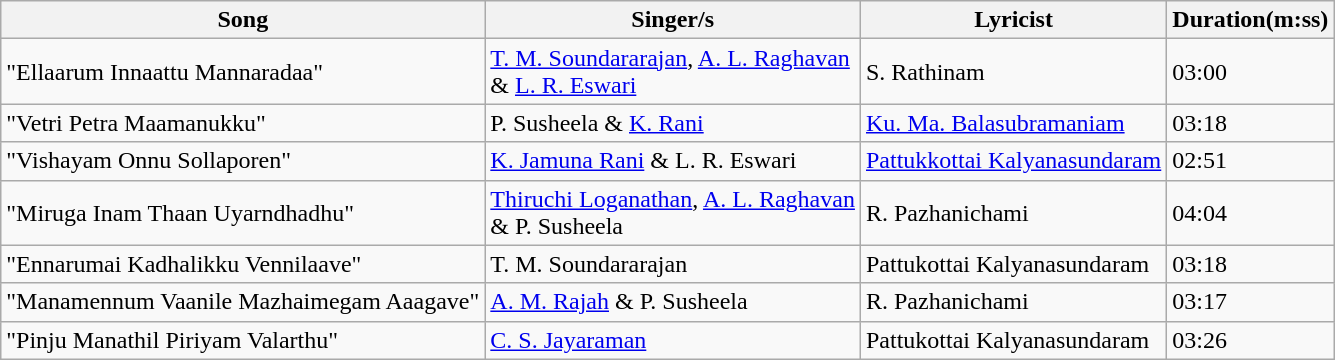<table class="wikitable">
<tr>
<th>Song</th>
<th>Singer/s</th>
<th>Lyricist</th>
<th>Duration(m:ss)</th>
</tr>
<tr>
<td>"Ellaarum Innaattu Mannaradaa"</td>
<td><a href='#'>T. M. Soundararajan</a>, <a href='#'>A. L. Raghavan</a><br>& <a href='#'>L. R. Eswari</a></td>
<td>S. Rathinam</td>
<td>03:00</td>
</tr>
<tr>
<td>"Vetri Petra Maamanukku"</td>
<td>P. Susheela & <a href='#'>K. Rani</a></td>
<td><a href='#'>Ku. Ma. Balasubramaniam</a></td>
<td>03:18</td>
</tr>
<tr>
<td>"Vishayam Onnu Sollaporen"</td>
<td><a href='#'>K. Jamuna Rani</a> & L. R. Eswari</td>
<td><a href='#'>Pattukkottai Kalyanasundaram</a></td>
<td>02:51</td>
</tr>
<tr>
<td>"Miruga Inam Thaan Uyarndhadhu"</td>
<td><a href='#'>Thiruchi Loganathan</a>, <a href='#'>A. L. Raghavan</a><br>& P. Susheela</td>
<td>R. Pazhanichami</td>
<td>04:04</td>
</tr>
<tr>
<td>"Ennarumai Kadhalikku Vennilaave"</td>
<td>T. M. Soundararajan</td>
<td>Pattukottai Kalyanasundaram</td>
<td>03:18</td>
</tr>
<tr>
<td>"Manamennum Vaanile Mazhaimegam Aaagave"</td>
<td><a href='#'>A. M. Rajah</a> & P. Susheela</td>
<td>R. Pazhanichami</td>
<td>03:17</td>
</tr>
<tr>
<td>"Pinju Manathil Piriyam Valarthu"</td>
<td><a href='#'>C. S. Jayaraman</a></td>
<td>Pattukottai Kalyanasundaram</td>
<td>03:26</td>
</tr>
</table>
